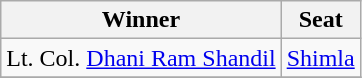<table class="wikitable sortable">
<tr>
<th>Winner</th>
<th>Seat</th>
</tr>
<tr>
<td>Lt. Col. <a href='#'>Dhani Ram Shandil</a></td>
<td><a href='#'>Shimla</a></td>
</tr>
<tr>
</tr>
</table>
